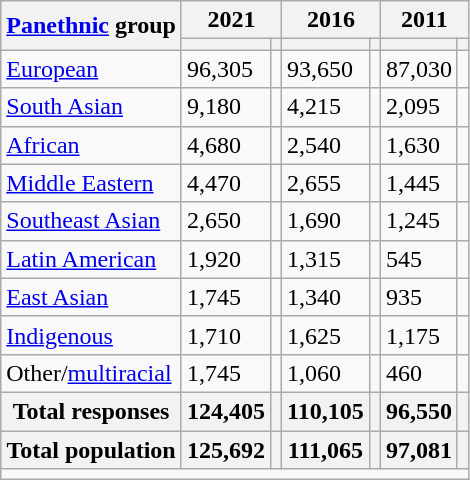<table class="wikitable collapsible sortable">
<tr>
<th rowspan="2"><a href='#'>Panethnic</a> group</th>
<th colspan="2">2021</th>
<th colspan="2">2016</th>
<th colspan="2">2011</th>
</tr>
<tr>
<th><a href='#'></a></th>
<th></th>
<th></th>
<th></th>
<th></th>
<th></th>
</tr>
<tr>
<td><a href='#'>European</a></td>
<td>96,305</td>
<td></td>
<td>93,650</td>
<td></td>
<td>87,030</td>
<td></td>
</tr>
<tr>
<td><a href='#'>South Asian</a></td>
<td>9,180</td>
<td></td>
<td>4,215</td>
<td></td>
<td>2,095</td>
<td></td>
</tr>
<tr>
<td><a href='#'>African</a></td>
<td>4,680</td>
<td></td>
<td>2,540</td>
<td></td>
<td>1,630</td>
<td></td>
</tr>
<tr>
<td><a href='#'>Middle Eastern</a></td>
<td>4,470</td>
<td></td>
<td>2,655</td>
<td></td>
<td>1,445</td>
<td></td>
</tr>
<tr>
<td><a href='#'>Southeast Asian</a></td>
<td>2,650</td>
<td></td>
<td>1,690</td>
<td></td>
<td>1,245</td>
<td></td>
</tr>
<tr>
<td><a href='#'>Latin American</a></td>
<td>1,920</td>
<td></td>
<td>1,315</td>
<td></td>
<td>545</td>
<td></td>
</tr>
<tr>
<td><a href='#'>East Asian</a></td>
<td>1,745</td>
<td></td>
<td>1,340</td>
<td></td>
<td>935</td>
<td></td>
</tr>
<tr>
<td><a href='#'>Indigenous</a></td>
<td>1,710</td>
<td></td>
<td>1,625</td>
<td></td>
<td>1,175</td>
<td></td>
</tr>
<tr>
<td>Other/<a href='#'>multiracial</a></td>
<td>1,745</td>
<td></td>
<td>1,060</td>
<td></td>
<td>460</td>
<td></td>
</tr>
<tr>
<th>Total responses</th>
<th>124,405</th>
<th></th>
<th>110,105</th>
<th></th>
<th>96,550</th>
<th></th>
</tr>
<tr class="sortbottom">
<th>Total population</th>
<th>125,692</th>
<th></th>
<th>111,065</th>
<th></th>
<th>97,081</th>
<th></th>
</tr>
<tr class="sortbottom">
<td colspan="15"></td>
</tr>
</table>
